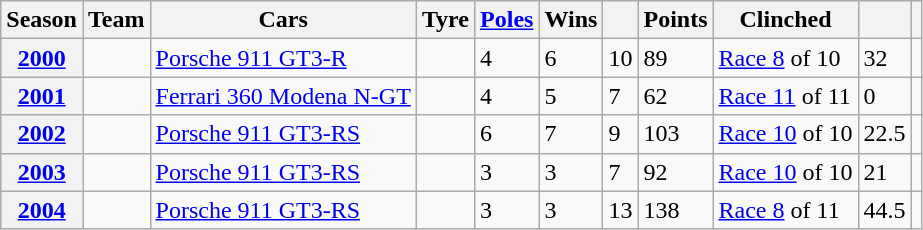<table class="wikitable sortable plainrowheaders" ; text-align:center;">
<tr>
<th scope="col">Season</th>
<th scope="col">Team</th>
<th scope="col">Cars</th>
<th scope="col">Tyre</th>
<th scope="col"><a href='#'>Poles</a></th>
<th scope="col">Wins</th>
<th scope="col"></th>
<th scope="col">Points</th>
<th scope="col">Clinched</th>
<th scope="col"></th>
<th scope="col" class="unsortable"></th>
</tr>
<tr>
<th scope="row" style="text-align: center;"><a href='#'>2000</a></th>
<td></td>
<td><a href='#'>Porsche 911 GT3-R</a></td>
<td></td>
<td>4</td>
<td>6</td>
<td>10</td>
<td>89</td>
<td><a href='#'>Race 8</a> of 10</td>
<td>32</td>
<td style="text-align:center;"></td>
</tr>
<tr>
<th scope="row" style="text-align: center;"><a href='#'>2001</a></th>
<td></td>
<td><a href='#'>Ferrari 360 Modena N-GT</a></td>
<td></td>
<td>4</td>
<td>5</td>
<td>7</td>
<td>62</td>
<td><a href='#'>Race 11</a> of 11</td>
<td>0</td>
<td style="text-align:center;"></td>
</tr>
<tr>
<th scope="row" style="text-align: center;"><a href='#'>2002</a></th>
<td></td>
<td><a href='#'>Porsche 911 GT3-RS</a></td>
<td></td>
<td>6</td>
<td>7</td>
<td>9</td>
<td>103</td>
<td><a href='#'>Race 10</a> of 10</td>
<td>22.5</td>
<td style="text-align:center;"></td>
</tr>
<tr>
<th scope="row" style="text-align: center;"><a href='#'>2003</a></th>
<td></td>
<td><a href='#'>Porsche 911 GT3-RS</a></td>
<td></td>
<td>3</td>
<td>3</td>
<td>7</td>
<td>92</td>
<td><a href='#'>Race 10</a> of 10</td>
<td>21</td>
<td style="text-align:center;"></td>
</tr>
<tr>
<th scope="row" style="text-align: center;"><a href='#'>2004</a></th>
<td></td>
<td><a href='#'>Porsche 911 GT3-RS</a></td>
<td></td>
<td>3</td>
<td>3</td>
<td>13</td>
<td>138</td>
<td><a href='#'>Race 8</a> of 11</td>
<td>44.5</td>
<td style="text-align:center;"></td>
</tr>
</table>
